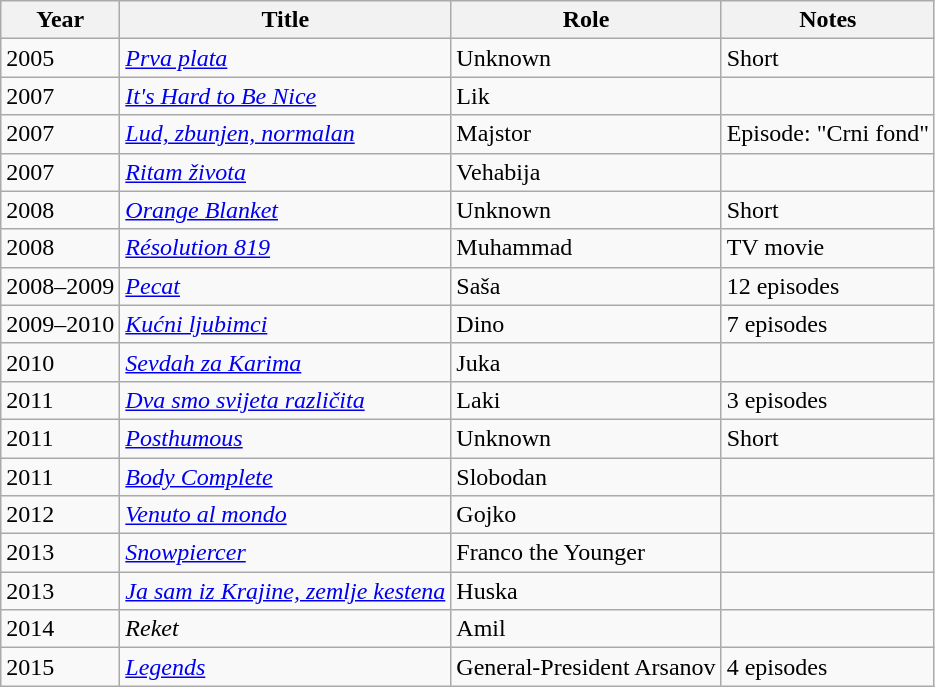<table class="wikitable sortable">
<tr>
<th>Year</th>
<th>Title</th>
<th>Role</th>
<th class="unsortable">Notes</th>
</tr>
<tr>
<td>2005</td>
<td><em><a href='#'>Prva plata</a></em></td>
<td>Unknown</td>
<td>Short</td>
</tr>
<tr>
<td>2007</td>
<td><em><a href='#'>It's Hard to Be Nice</a></em></td>
<td>Lik</td>
<td></td>
</tr>
<tr>
<td>2007</td>
<td><em><a href='#'>Lud, zbunjen, normalan</a></em></td>
<td>Majstor</td>
<td>Episode: "Crni fond"</td>
</tr>
<tr>
<td>2007</td>
<td><em><a href='#'>Ritam života</a></em></td>
<td>Vehabija</td>
<td></td>
</tr>
<tr>
<td>2008</td>
<td><em><a href='#'>Orange Blanket</a></em></td>
<td>Unknown</td>
<td>Short</td>
</tr>
<tr>
<td>2008</td>
<td><em><a href='#'>Résolution 819</a></em></td>
<td>Muhammad</td>
<td>TV movie</td>
</tr>
<tr>
<td>2008–2009</td>
<td><em><a href='#'>Pecat</a></em></td>
<td>Saša</td>
<td>12 episodes</td>
</tr>
<tr>
<td>2009–2010</td>
<td><em><a href='#'>Kućni ljubimci</a></em></td>
<td>Dino</td>
<td>7 episodes</td>
</tr>
<tr>
<td>2010</td>
<td><em><a href='#'>Sevdah za Karima</a></em></td>
<td>Juka</td>
<td></td>
</tr>
<tr>
<td>2011</td>
<td><em><a href='#'>Dva smo svijeta različita</a></em></td>
<td>Laki</td>
<td>3 episodes</td>
</tr>
<tr>
<td>2011</td>
<td><em><a href='#'>Posthumous</a></em></td>
<td>Unknown</td>
<td>Short</td>
</tr>
<tr>
<td>2011</td>
<td><em><a href='#'>Body Complete</a></em></td>
<td>Slobodan</td>
<td></td>
</tr>
<tr>
<td>2012</td>
<td><em><a href='#'>Venuto al mondo</a></em></td>
<td>Gojko</td>
<td></td>
</tr>
<tr>
<td>2013</td>
<td><em><a href='#'>Snowpiercer</a></em></td>
<td>Franco the Younger</td>
<td></td>
</tr>
<tr>
<td>2013</td>
<td><em><a href='#'>Ja sam iz Krajine, zemlje kestena</a></em></td>
<td>Huska</td>
<td></td>
</tr>
<tr>
<td>2014</td>
<td><em>Reket</em></td>
<td>Amil</td>
<td></td>
</tr>
<tr>
<td>2015</td>
<td><em><a href='#'>Legends</a></em></td>
<td>General-President Arsanov</td>
<td>4 episodes</td>
</tr>
</table>
